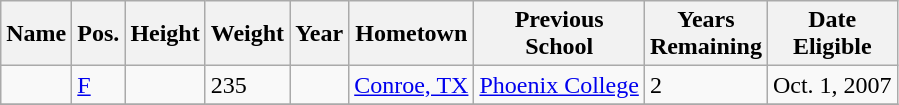<table class="wikitable sortable" border="1">
<tr>
<th>Name</th>
<th>Pos.</th>
<th>Height</th>
<th>Weight</th>
<th>Year</th>
<th>Hometown</th>
<th class="unsortable">Previous<br>School</th>
<th class="unsortable">Years<br>Remaining</th>
<th class="unsortable">Date<br>Eligible</th>
</tr>
<tr>
<td></td>
<td><a href='#'>F</a></td>
<td></td>
<td>235</td>
<td></td>
<td><a href='#'>Conroe, TX</a></td>
<td><a href='#'>Phoenix College</a></td>
<td>2</td>
<td>Oct. 1, 2007</td>
</tr>
<tr>
</tr>
</table>
